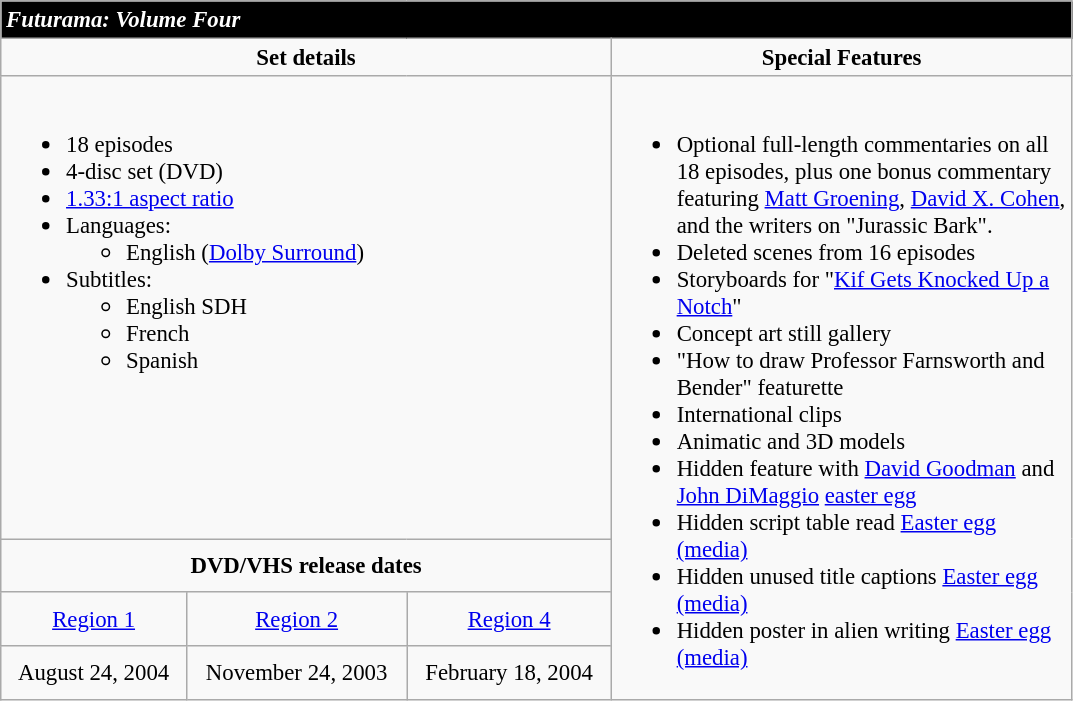<table class="wikitable" style="margin:0 1em 0 0; font-size:95%;">
<tr style="background:#EFEFEF">
<td colspan="5" style="background:#000; color:#fff;"><strong><em>Futurama: Volume Four</em></strong></td>
</tr>
<tr style="vertical-align:top; text-align:center;">
<td style="width:400px;" colspan="3"><strong>Set details</strong></td>
<td style="width:300px; "><strong>Special Features</strong></td>
</tr>
<tr valign="top">
<td colspan="3"  style="text-align:left; width:400px;"><br><ul><li>18 episodes</li><li>4-disc set (DVD)</li><li><a href='#'>1.33:1 aspect ratio</a></li><li>Languages:<ul><li>English (<a href='#'>Dolby Surround</a>)</li></ul></li><li>Subtitles:<ul><li>English SDH</li><li>French</li><li>Spanish</li></ul></li></ul></td>
<td rowspan="4"  style="text-align:left; width:300px;"><br><ul><li>Optional full-length commentaries on all 18 episodes, plus one bonus commentary featuring <a href='#'>Matt Groening</a>, <a href='#'>David X. Cohen</a>, and the writers on "Jurassic Bark".</li><li>Deleted scenes from 16 episodes</li><li>Storyboards for "<a href='#'>Kif Gets Knocked Up a Notch</a>"</li><li>Concept art still gallery</li><li>"How to draw Professor Farnsworth and Bender" featurette</li><li>International clips</li><li>Animatic and 3D models</li><li>Hidden feature with <a href='#'>David Goodman</a> and <a href='#'>John DiMaggio</a> <a href='#'>easter egg</a></li><li>Hidden script table read <a href='#'>Easter egg (media)</a></li><li>Hidden unused title captions <a href='#'>Easter egg (media)</a></li><li>Hidden poster in alien writing <a href='#'>Easter egg (media)</a></li></ul></td>
</tr>
<tr>
<td colspan="3" style="text-align:center;"><strong>DVD/VHS release dates</strong></td>
</tr>
<tr>
<td style="text-align:center;"><a href='#'>Region 1</a></td>
<td style="text-align:center;"><a href='#'>Region 2</a></td>
<td style="text-align:center;"><a href='#'>Region 4</a></td>
</tr>
<tr style="text-align:center;">
<td>August 24, 2004</td>
<td>November 24, 2003</td>
<td>February 18, 2004</td>
</tr>
</table>
